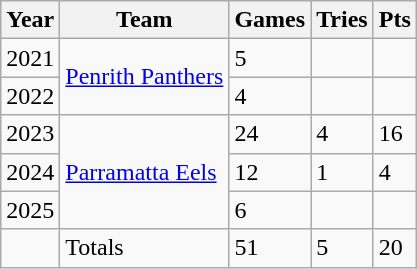<table class="wikitable">
<tr>
<th>Year</th>
<th>Team</th>
<th>Games</th>
<th>Tries</th>
<th>Pts</th>
</tr>
<tr>
<td>2021</td>
<td rowspan="2"> <a href='#'>Penrith Panthers</a></td>
<td>5</td>
<td></td>
<td></td>
</tr>
<tr>
<td>2022</td>
<td>4</td>
<td></td>
<td></td>
</tr>
<tr>
<td>2023</td>
<td rowspan="3"> <a href='#'>Parramatta Eels</a></td>
<td>24</td>
<td>4</td>
<td>16</td>
</tr>
<tr>
<td>2024</td>
<td>12</td>
<td>1</td>
<td>4</td>
</tr>
<tr>
<td>2025</td>
<td>6</td>
<td></td>
<td></td>
</tr>
<tr>
<td></td>
<td>Totals</td>
<td>51</td>
<td>5</td>
<td>20</td>
</tr>
</table>
